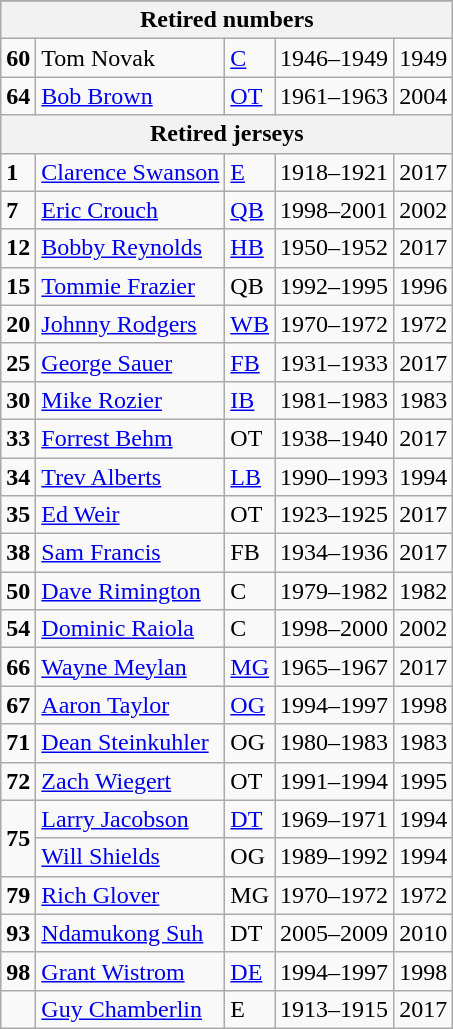<table class=wikitable>
<tr>
</tr>
<tr>
<th colspan=6 style =><strong>Retired numbers</strong></th>
</tr>
<tr>
<td><strong>60</strong></td>
<td>Tom Novak</td>
<td><a href='#'>C</a></td>
<td>1946–1949</td>
<td>1949</td>
</tr>
<tr>
<td><strong>64</strong></td>
<td><a href='#'>Bob Brown</a></td>
<td><a href='#'>OT</a></td>
<td>1961–1963</td>
<td>2004</td>
</tr>
<tr>
<th colspan=6 style =><strong>Retired jerseys</strong></th>
</tr>
<tr>
<td><strong>1</strong></td>
<td><a href='#'>Clarence Swanson</a></td>
<td><a href='#'>E</a></td>
<td>1918–1921</td>
<td>2017</td>
</tr>
<tr>
<td><strong>7</strong></td>
<td><a href='#'>Eric Crouch</a></td>
<td><a href='#'>QB</a></td>
<td>1998–2001</td>
<td>2002</td>
</tr>
<tr>
<td><strong>12</strong></td>
<td><a href='#'>Bobby Reynolds</a></td>
<td><a href='#'>HB</a></td>
<td>1950–1952</td>
<td>2017</td>
</tr>
<tr>
<td><strong>15</strong></td>
<td><a href='#'>Tommie Frazier</a></td>
<td>QB</td>
<td>1992–1995</td>
<td>1996</td>
</tr>
<tr>
<td><strong>20</strong></td>
<td><a href='#'>Johnny Rodgers</a></td>
<td><a href='#'>WB</a></td>
<td>1970–1972</td>
<td>1972</td>
</tr>
<tr>
<td><strong>25</strong></td>
<td><a href='#'>George Sauer</a></td>
<td><a href='#'>FB</a></td>
<td>1931–1933</td>
<td>2017</td>
</tr>
<tr>
<td><strong>30</strong></td>
<td><a href='#'>Mike Rozier</a></td>
<td><a href='#'>IB</a></td>
<td>1981–1983</td>
<td>1983</td>
</tr>
<tr>
<td><strong>33</strong></td>
<td><a href='#'>Forrest Behm</a></td>
<td>OT</td>
<td>1938–1940</td>
<td>2017</td>
</tr>
<tr>
<td><strong>34</strong></td>
<td><a href='#'>Trev Alberts</a></td>
<td><a href='#'>LB</a></td>
<td>1990–1993</td>
<td>1994</td>
</tr>
<tr>
<td><strong>35</strong></td>
<td><a href='#'>Ed Weir</a></td>
<td>OT</td>
<td>1923–1925</td>
<td>2017</td>
</tr>
<tr>
<td><strong>38</strong></td>
<td><a href='#'>Sam Francis</a></td>
<td>FB</td>
<td>1934–1936</td>
<td>2017</td>
</tr>
<tr>
<td><strong>50</strong></td>
<td><a href='#'>Dave Rimington</a></td>
<td>C</td>
<td>1979–1982</td>
<td>1982</td>
</tr>
<tr>
<td><strong>54</strong></td>
<td><a href='#'>Dominic Raiola</a></td>
<td>C</td>
<td>1998–2000</td>
<td>2002</td>
</tr>
<tr>
<td><strong>66</strong></td>
<td><a href='#'>Wayne Meylan</a></td>
<td><a href='#'>MG</a></td>
<td>1965–1967</td>
<td>2017</td>
</tr>
<tr>
<td><strong>67</strong></td>
<td><a href='#'>Aaron Taylor</a></td>
<td><a href='#'>OG</a></td>
<td>1994–1997</td>
<td>1998</td>
</tr>
<tr>
<td><strong>71</strong></td>
<td><a href='#'>Dean Steinkuhler</a></td>
<td>OG</td>
<td>1980–1983</td>
<td>1983</td>
</tr>
<tr>
<td><strong>72</strong></td>
<td><a href='#'>Zach Wiegert</a></td>
<td>OT</td>
<td>1991–1994</td>
<td>1995</td>
</tr>
<tr>
<td rowspan=2><strong>75</strong></td>
<td><a href='#'>Larry Jacobson</a></td>
<td><a href='#'>DT</a></td>
<td>1969–1971</td>
<td>1994</td>
</tr>
<tr>
<td><a href='#'>Will Shields</a></td>
<td>OG</td>
<td>1989–1992</td>
<td>1994</td>
</tr>
<tr>
<td><strong>79</strong></td>
<td><a href='#'>Rich Glover</a></td>
<td>MG</td>
<td>1970–1972</td>
<td>1972</td>
</tr>
<tr>
<td><strong>93</strong></td>
<td><a href='#'>Ndamukong Suh</a></td>
<td>DT</td>
<td>2005–2009</td>
<td>2010</td>
</tr>
<tr>
<td><strong>98</strong></td>
<td><a href='#'>Grant Wistrom</a></td>
<td><a href='#'>DE</a></td>
<td>1994–1997</td>
<td>1998</td>
</tr>
<tr>
<td></td>
<td><a href='#'>Guy Chamberlin</a></td>
<td>E</td>
<td>1913–1915</td>
<td>2017</td>
</tr>
</table>
